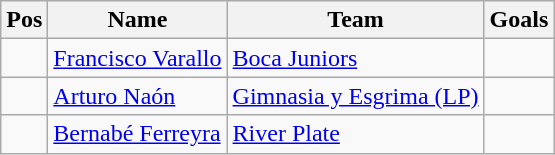<table class="wikitable">
<tr>
<th>Pos</th>
<th>Name</th>
<th>Team</th>
<th>Goals</th>
</tr>
<tr>
<td></td>
<td> <a href='#'>Francisco Varallo</a></td>
<td><a href='#'>Boca Juniors</a></td>
<td></td>
</tr>
<tr>
<td></td>
<td> <a href='#'>Arturo Naón</a></td>
<td><a href='#'>Gimnasia y Esgrima (LP)</a></td>
<td></td>
</tr>
<tr>
<td></td>
<td> <a href='#'>Bernabé Ferreyra</a></td>
<td><a href='#'>River Plate</a></td>
<td></td>
</tr>
</table>
